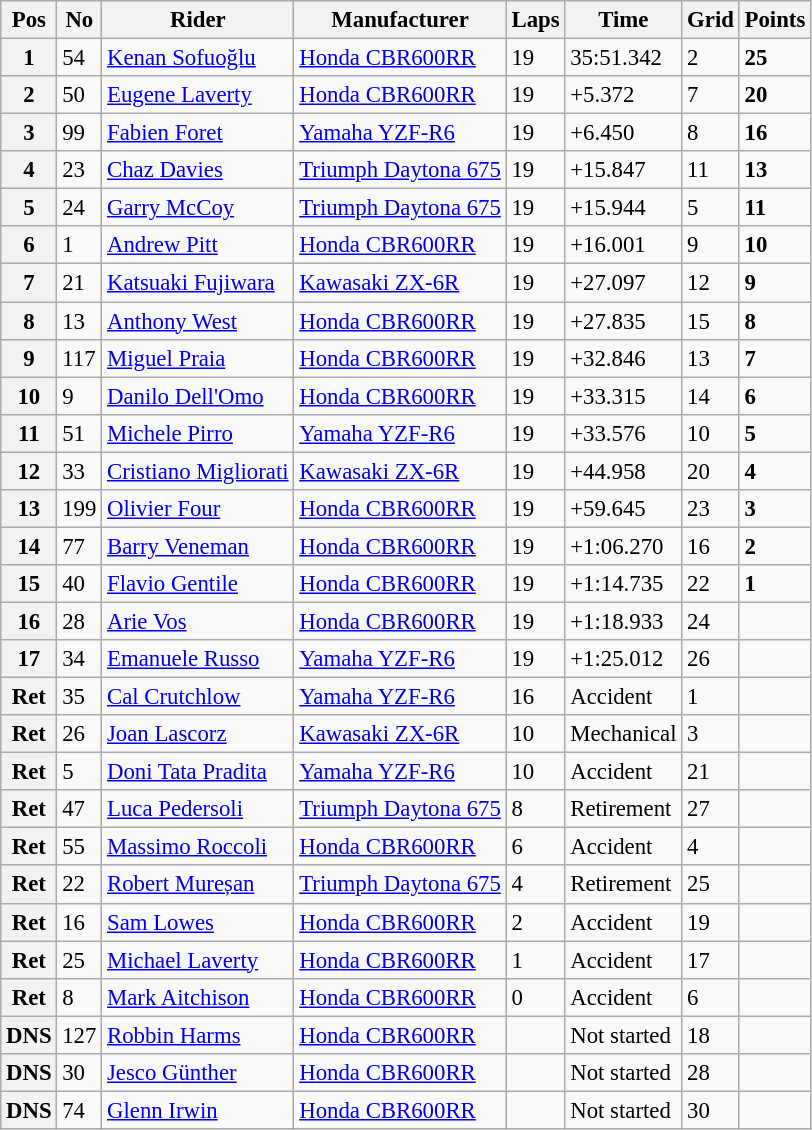<table class="wikitable" style="font-size: 95%;">
<tr>
<th>Pos</th>
<th>No</th>
<th>Rider</th>
<th>Manufacturer</th>
<th>Laps</th>
<th>Time</th>
<th>Grid</th>
<th>Points</th>
</tr>
<tr>
<th>1</th>
<td>54</td>
<td> <a href='#'>Kenan Sofuoğlu</a></td>
<td><a href='#'>Honda CBR600RR</a></td>
<td>19</td>
<td>35:51.342</td>
<td>2</td>
<td><strong>25</strong></td>
</tr>
<tr>
<th>2</th>
<td>50</td>
<td> <a href='#'>Eugene Laverty</a></td>
<td><a href='#'>Honda CBR600RR</a></td>
<td>19</td>
<td>+5.372</td>
<td>7</td>
<td><strong>20</strong></td>
</tr>
<tr>
<th>3</th>
<td>99</td>
<td> <a href='#'>Fabien Foret</a></td>
<td><a href='#'>Yamaha YZF-R6</a></td>
<td>19</td>
<td>+6.450</td>
<td>8</td>
<td><strong>16</strong></td>
</tr>
<tr>
<th>4</th>
<td>23</td>
<td> <a href='#'>Chaz Davies</a></td>
<td><a href='#'>Triumph Daytona 675</a></td>
<td>19</td>
<td>+15.847</td>
<td>11</td>
<td><strong>13</strong></td>
</tr>
<tr>
<th>5</th>
<td>24</td>
<td> <a href='#'>Garry McCoy</a></td>
<td><a href='#'>Triumph Daytona 675</a></td>
<td>19</td>
<td>+15.944</td>
<td>5</td>
<td><strong>11</strong></td>
</tr>
<tr>
<th>6</th>
<td>1</td>
<td> <a href='#'>Andrew Pitt</a></td>
<td><a href='#'>Honda CBR600RR</a></td>
<td>19</td>
<td>+16.001</td>
<td>9</td>
<td><strong>10</strong></td>
</tr>
<tr>
<th>7</th>
<td>21</td>
<td> <a href='#'>Katsuaki Fujiwara</a></td>
<td><a href='#'>Kawasaki ZX-6R</a></td>
<td>19</td>
<td>+27.097</td>
<td>12</td>
<td><strong>9</strong></td>
</tr>
<tr>
<th>8</th>
<td>13</td>
<td> <a href='#'>Anthony West</a></td>
<td><a href='#'>Honda CBR600RR</a></td>
<td>19</td>
<td>+27.835</td>
<td>15</td>
<td><strong>8</strong></td>
</tr>
<tr>
<th>9</th>
<td>117</td>
<td> <a href='#'>Miguel Praia</a></td>
<td><a href='#'>Honda CBR600RR</a></td>
<td>19</td>
<td>+32.846</td>
<td>13</td>
<td><strong>7</strong></td>
</tr>
<tr>
<th>10</th>
<td>9</td>
<td> <a href='#'>Danilo Dell'Omo</a></td>
<td><a href='#'>Honda CBR600RR</a></td>
<td>19</td>
<td>+33.315</td>
<td>14</td>
<td><strong>6</strong></td>
</tr>
<tr>
<th>11</th>
<td>51</td>
<td> <a href='#'>Michele Pirro</a></td>
<td><a href='#'>Yamaha YZF-R6</a></td>
<td>19</td>
<td>+33.576</td>
<td>10</td>
<td><strong>5</strong></td>
</tr>
<tr>
<th>12</th>
<td>33</td>
<td> <a href='#'>Cristiano Migliorati</a></td>
<td><a href='#'>Kawasaki ZX-6R</a></td>
<td>19</td>
<td>+44.958</td>
<td>20</td>
<td><strong>4</strong></td>
</tr>
<tr>
<th>13</th>
<td>199</td>
<td> <a href='#'>Olivier Four</a></td>
<td><a href='#'>Honda CBR600RR</a></td>
<td>19</td>
<td>+59.645</td>
<td>23</td>
<td><strong>3</strong></td>
</tr>
<tr>
<th>14</th>
<td>77</td>
<td> <a href='#'>Barry Veneman</a></td>
<td><a href='#'>Honda CBR600RR</a></td>
<td>19</td>
<td>+1:06.270</td>
<td>16</td>
<td><strong>2</strong></td>
</tr>
<tr>
<th>15</th>
<td>40</td>
<td> <a href='#'>Flavio Gentile</a></td>
<td><a href='#'>Honda CBR600RR</a></td>
<td>19</td>
<td>+1:14.735</td>
<td>22</td>
<td><strong>1</strong></td>
</tr>
<tr>
<th>16</th>
<td>28</td>
<td> <a href='#'>Arie Vos</a></td>
<td><a href='#'>Honda CBR600RR</a></td>
<td>19</td>
<td>+1:18.933</td>
<td>24</td>
<td></td>
</tr>
<tr>
<th>17</th>
<td>34</td>
<td> <a href='#'>Emanuele Russo</a></td>
<td><a href='#'>Yamaha YZF-R6</a></td>
<td>19</td>
<td>+1:25.012</td>
<td>26</td>
<td></td>
</tr>
<tr>
<th>Ret</th>
<td>35</td>
<td> <a href='#'>Cal Crutchlow</a></td>
<td><a href='#'>Yamaha YZF-R6</a></td>
<td>16</td>
<td>Accident</td>
<td>1</td>
<td></td>
</tr>
<tr>
<th>Ret</th>
<td>26</td>
<td> <a href='#'>Joan Lascorz</a></td>
<td><a href='#'>Kawasaki ZX-6R</a></td>
<td>10</td>
<td>Mechanical</td>
<td>3</td>
<td></td>
</tr>
<tr>
<th>Ret</th>
<td>5</td>
<td> <a href='#'>Doni Tata Pradita</a></td>
<td><a href='#'>Yamaha YZF-R6</a></td>
<td>10</td>
<td>Accident</td>
<td>21</td>
<td></td>
</tr>
<tr>
<th>Ret</th>
<td>47</td>
<td> <a href='#'>Luca Pedersoli</a></td>
<td><a href='#'>Triumph Daytona 675</a></td>
<td>8</td>
<td>Retirement</td>
<td>27</td>
<td></td>
</tr>
<tr>
<th>Ret</th>
<td>55</td>
<td> <a href='#'>Massimo Roccoli</a></td>
<td><a href='#'>Honda CBR600RR</a></td>
<td>6</td>
<td>Accident</td>
<td>4</td>
<td></td>
</tr>
<tr>
<th>Ret</th>
<td>22</td>
<td> <a href='#'>Robert Mureșan</a></td>
<td><a href='#'>Triumph Daytona 675</a></td>
<td>4</td>
<td>Retirement</td>
<td>25</td>
<td></td>
</tr>
<tr>
<th>Ret</th>
<td>16</td>
<td> <a href='#'>Sam Lowes</a></td>
<td><a href='#'>Honda CBR600RR</a></td>
<td>2</td>
<td>Accident</td>
<td>19</td>
<td></td>
</tr>
<tr>
<th>Ret</th>
<td>25</td>
<td> <a href='#'>Michael Laverty</a></td>
<td><a href='#'>Honda CBR600RR</a></td>
<td>1</td>
<td>Accident</td>
<td>17</td>
<td></td>
</tr>
<tr>
<th>Ret</th>
<td>8</td>
<td> <a href='#'>Mark Aitchison</a></td>
<td><a href='#'>Honda CBR600RR</a></td>
<td>0</td>
<td>Accident</td>
<td>6</td>
<td></td>
</tr>
<tr>
<th>DNS</th>
<td>127</td>
<td> <a href='#'>Robbin Harms</a></td>
<td><a href='#'>Honda CBR600RR</a></td>
<td></td>
<td>Not started</td>
<td>18</td>
<td></td>
</tr>
<tr>
<th>DNS</th>
<td>30</td>
<td> <a href='#'>Jesco Günther</a></td>
<td><a href='#'>Honda CBR600RR</a></td>
<td></td>
<td>Not started</td>
<td>28</td>
<td></td>
</tr>
<tr>
<th>DNS</th>
<td>74</td>
<td> <a href='#'>Glenn Irwin</a></td>
<td><a href='#'>Honda CBR600RR</a></td>
<td></td>
<td>Not started</td>
<td>30</td>
<td></td>
</tr>
</table>
